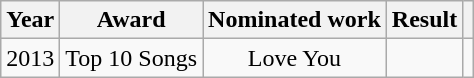<table class="wikitable">
<tr>
<th>Year</th>
<th>Award</th>
<th>Nominated work</th>
<th>Result</th>
<th class="unsortable"></th>
</tr>
<tr align="center">
<td>2013</td>
<td>Top 10 Songs</td>
<td>Love You</td>
<td></td>
<td></td>
</tr>
</table>
